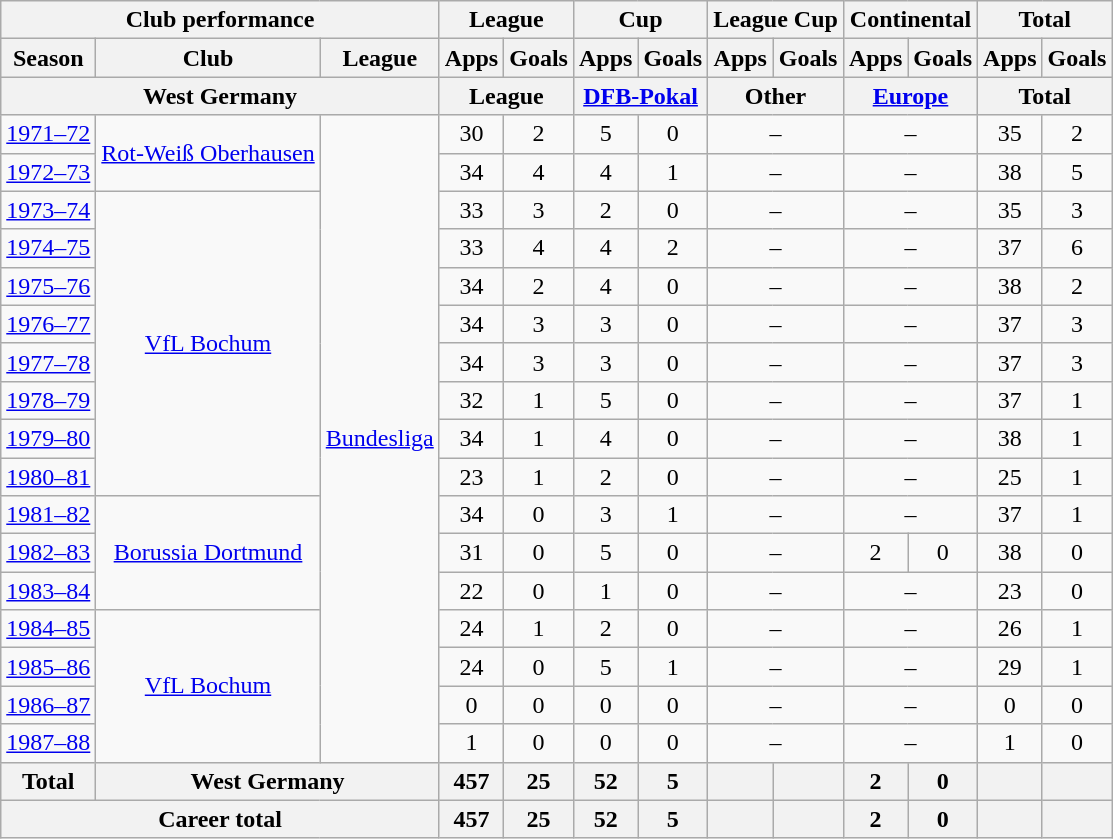<table class="wikitable" style="text-align:center">
<tr>
<th colspan=3>Club performance</th>
<th colspan=2>League</th>
<th colspan=2>Cup</th>
<th colspan=2>League Cup</th>
<th colspan=2>Continental</th>
<th colspan=2>Total</th>
</tr>
<tr>
<th>Season</th>
<th>Club</th>
<th>League</th>
<th>Apps</th>
<th>Goals</th>
<th>Apps</th>
<th>Goals</th>
<th>Apps</th>
<th>Goals</th>
<th>Apps</th>
<th>Goals</th>
<th>Apps</th>
<th>Goals</th>
</tr>
<tr>
<th colspan=3>West Germany</th>
<th colspan=2>League</th>
<th colspan=2><a href='#'>DFB-Pokal</a></th>
<th colspan=2>Other</th>
<th colspan=2><a href='#'>Europe</a></th>
<th colspan=2>Total</th>
</tr>
<tr>
<td><a href='#'>1971–72</a></td>
<td rowspan="2"><a href='#'>Rot-Weiß Oberhausen</a></td>
<td rowspan="17"><a href='#'>Bundesliga</a></td>
<td>30</td>
<td>2</td>
<td>5</td>
<td>0</td>
<td colspan="2">–</td>
<td colspan="2">–</td>
<td>35</td>
<td>2</td>
</tr>
<tr>
<td><a href='#'>1972–73</a></td>
<td>34</td>
<td>4</td>
<td>4</td>
<td>1</td>
<td colspan="2">–</td>
<td colspan="2">–</td>
<td>38</td>
<td>5</td>
</tr>
<tr>
<td><a href='#'>1973–74</a></td>
<td rowspan="8"><a href='#'>VfL Bochum</a></td>
<td>33</td>
<td>3</td>
<td>2</td>
<td>0</td>
<td colspan="2">–</td>
<td colspan="2">–</td>
<td>35</td>
<td>3</td>
</tr>
<tr>
<td><a href='#'>1974–75</a></td>
<td>33</td>
<td>4</td>
<td>4</td>
<td>2</td>
<td colspan="2">–</td>
<td colspan="2">–</td>
<td>37</td>
<td>6</td>
</tr>
<tr>
<td><a href='#'>1975–76</a></td>
<td>34</td>
<td>2</td>
<td>4</td>
<td>0</td>
<td colspan="2">–</td>
<td colspan="2">–</td>
<td>38</td>
<td>2</td>
</tr>
<tr>
<td><a href='#'>1976–77</a></td>
<td>34</td>
<td>3</td>
<td>3</td>
<td>0</td>
<td colspan="2">–</td>
<td colspan="2">–</td>
<td>37</td>
<td>3</td>
</tr>
<tr>
<td><a href='#'>1977–78</a></td>
<td>34</td>
<td>3</td>
<td>3</td>
<td>0</td>
<td colspan="2">–</td>
<td colspan="2">–</td>
<td>37</td>
<td>3</td>
</tr>
<tr>
<td><a href='#'>1978–79</a></td>
<td>32</td>
<td>1</td>
<td>5</td>
<td>0</td>
<td colspan="2">–</td>
<td colspan="2">–</td>
<td>37</td>
<td>1</td>
</tr>
<tr>
<td><a href='#'>1979–80</a></td>
<td>34</td>
<td>1</td>
<td>4</td>
<td>0</td>
<td colspan="2">–</td>
<td colspan="2">–</td>
<td>38</td>
<td>1</td>
</tr>
<tr>
<td><a href='#'>1980–81</a></td>
<td>23</td>
<td>1</td>
<td>2</td>
<td>0</td>
<td colspan="2">–</td>
<td colspan="2">–</td>
<td>25</td>
<td>1</td>
</tr>
<tr>
<td><a href='#'>1981–82</a></td>
<td rowspan="3"><a href='#'>Borussia Dortmund</a></td>
<td>34</td>
<td>0</td>
<td>3</td>
<td>1</td>
<td colspan="2">–</td>
<td colspan="2">–</td>
<td>37</td>
<td>1</td>
</tr>
<tr>
<td><a href='#'>1982–83</a></td>
<td>31</td>
<td>0</td>
<td>5</td>
<td>0</td>
<td colspan="2">–</td>
<td>2</td>
<td>0</td>
<td>38</td>
<td>0</td>
</tr>
<tr>
<td><a href='#'>1983–84</a></td>
<td>22</td>
<td>0</td>
<td>1</td>
<td>0</td>
<td colspan="2">–</td>
<td colspan="2">–</td>
<td>23</td>
<td>0</td>
</tr>
<tr>
<td><a href='#'>1984–85</a></td>
<td rowspan="4"><a href='#'>VfL Bochum</a></td>
<td>24</td>
<td>1</td>
<td>2</td>
<td>0</td>
<td colspan="2">–</td>
<td colspan="2">–</td>
<td>26</td>
<td>1</td>
</tr>
<tr>
<td><a href='#'>1985–86</a></td>
<td>24</td>
<td>0</td>
<td>5</td>
<td>1</td>
<td colspan="2">–</td>
<td colspan="2">–</td>
<td>29</td>
<td>1</td>
</tr>
<tr>
<td><a href='#'>1986–87</a></td>
<td>0</td>
<td>0</td>
<td>0</td>
<td>0</td>
<td colspan="2">–</td>
<td colspan="2">–</td>
<td>0</td>
<td>0</td>
</tr>
<tr>
<td><a href='#'>1987–88</a></td>
<td>1</td>
<td>0</td>
<td>0</td>
<td>0</td>
<td colspan="2">–</td>
<td colspan="2">–</td>
<td>1</td>
<td>0</td>
</tr>
<tr>
<th rowspan=1>Total</th>
<th colspan=2>West Germany</th>
<th>457</th>
<th>25</th>
<th>52</th>
<th>5</th>
<th></th>
<th></th>
<th>2</th>
<th>0</th>
<th></th>
<th></th>
</tr>
<tr>
<th colspan=3>Career total</th>
<th>457</th>
<th>25</th>
<th>52</th>
<th>5</th>
<th></th>
<th></th>
<th>2</th>
<th>0</th>
<th></th>
<th></th>
</tr>
</table>
